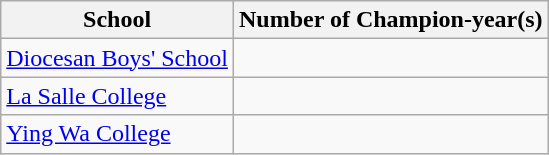<table class="wikitable">
<tr>
<th>School</th>
<th>Number of Champion-year(s)</th>
</tr>
<tr>
<td><a href='#'>Diocesan Boys' School</a></td>
<td></td>
</tr>
<tr>
<td><a href='#'>La Salle College</a></td>
<td></td>
</tr>
<tr>
<td><a href='#'>Ying Wa College</a></td>
<td></td>
</tr>
</table>
